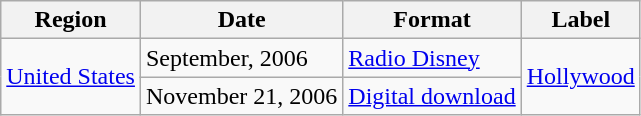<table class="wikitable">
<tr>
<th>Region</th>
<th>Date</th>
<th>Format</th>
<th>Label</th>
</tr>
<tr>
<td rowspan="2"><a href='#'>United States</a></td>
<td>September, 2006</td>
<td><a href='#'>Radio Disney</a></td>
<td rowspan="2"><a href='#'>Hollywood</a></td>
</tr>
<tr>
<td>November 21, 2006</td>
<td><a href='#'>Digital download</a></td>
</tr>
</table>
